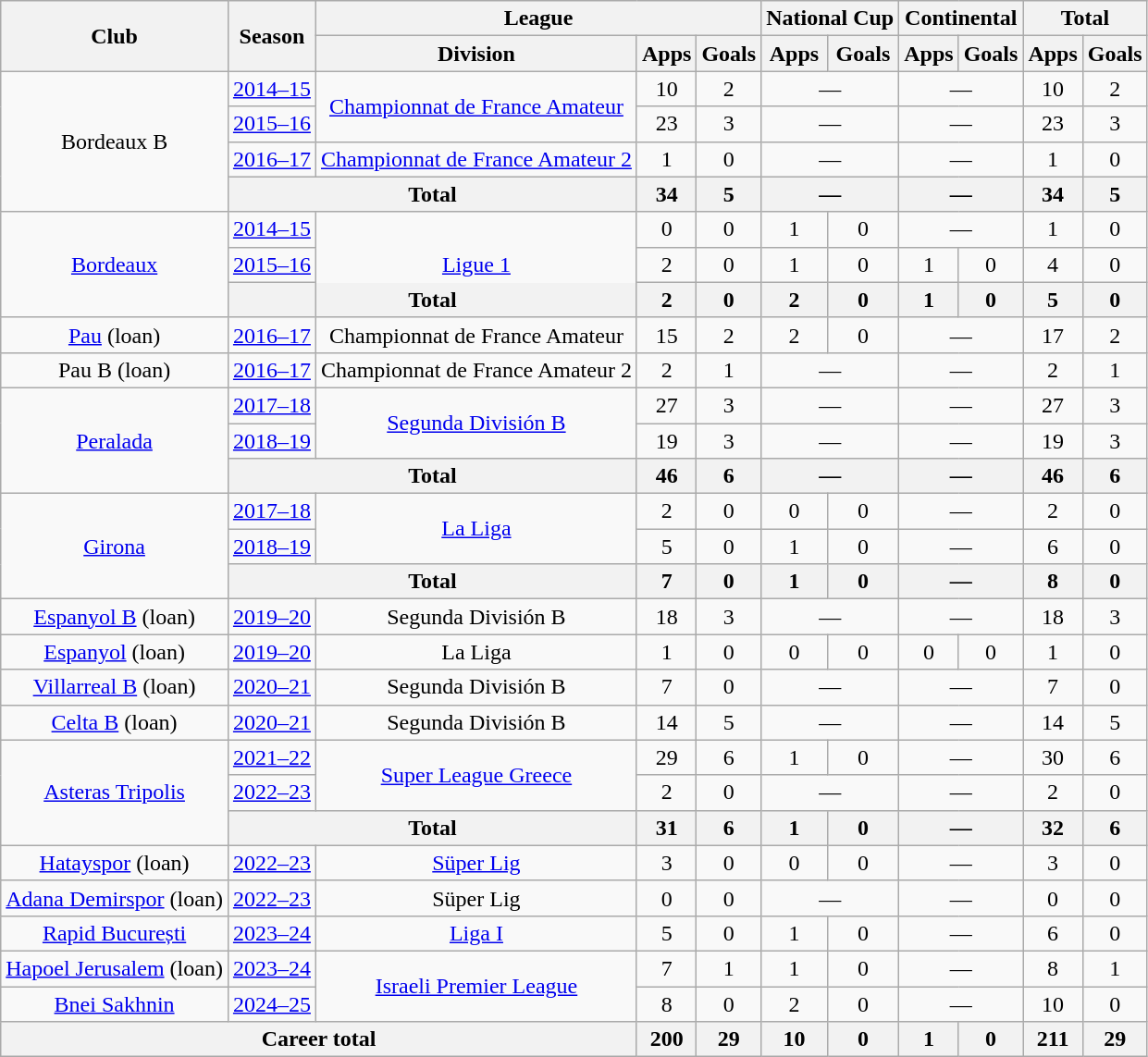<table class="wikitable" style="text-align:center">
<tr>
<th rowspan="2">Club</th>
<th rowspan="2">Season</th>
<th colspan="3">League</th>
<th colspan="2">National Cup</th>
<th colspan="2">Continental</th>
<th colspan="2">Total</th>
</tr>
<tr>
<th>Division</th>
<th>Apps</th>
<th>Goals</th>
<th>Apps</th>
<th>Goals</th>
<th>Apps</th>
<th>Goals</th>
<th>Apps</th>
<th>Goals</th>
</tr>
<tr>
<td rowspan="4">Bordeaux B</td>
<td><a href='#'>2014–15</a></td>
<td rowspan="2"><a href='#'>Championnat de France Amateur</a></td>
<td>10</td>
<td>2</td>
<td colspan="2">—</td>
<td colspan="2">—</td>
<td>10</td>
<td>2</td>
</tr>
<tr>
<td><a href='#'>2015–16</a></td>
<td>23</td>
<td>3</td>
<td colspan="2">—</td>
<td colspan="2">—</td>
<td>23</td>
<td>3</td>
</tr>
<tr>
<td><a href='#'>2016–17</a></td>
<td><a href='#'>Championnat de France Amateur 2</a></td>
<td>1</td>
<td>0</td>
<td colspan="2">—</td>
<td colspan="2">—</td>
<td>1</td>
<td>0</td>
</tr>
<tr>
<th colspan="2">Total</th>
<th>34</th>
<th>5</th>
<th colspan="2">—</th>
<th colspan="2">—</th>
<th>34</th>
<th>5</th>
</tr>
<tr>
<td rowspan="3"><a href='#'>Bordeaux</a></td>
<td><a href='#'>2014–15</a></td>
<td rowspan="3"><a href='#'>Ligue 1</a></td>
<td>0</td>
<td>0</td>
<td>1</td>
<td>0</td>
<td colspan="2">—</td>
<td>1</td>
<td>0</td>
</tr>
<tr>
<td><a href='#'>2015–16</a></td>
<td>2</td>
<td>0</td>
<td>1</td>
<td>0</td>
<td>1</td>
<td>0</td>
<td>4</td>
<td>0</td>
</tr>
<tr>
<th colspan="2">Total</th>
<th>2</th>
<th>0</th>
<th>2</th>
<th>0</th>
<th>1</th>
<th>0</th>
<th>5</th>
<th>0</th>
</tr>
<tr>
<td><a href='#'>Pau</a> (loan)</td>
<td><a href='#'>2016–17</a></td>
<td>Championnat de France Amateur</td>
<td>15</td>
<td>2</td>
<td>2</td>
<td>0</td>
<td colspan="2">—</td>
<td>17</td>
<td>2</td>
</tr>
<tr>
<td>Pau B (loan)</td>
<td><a href='#'>2016–17</a></td>
<td>Championnat de France Amateur 2</td>
<td>2</td>
<td>1</td>
<td colspan="2">—</td>
<td colspan="2">—</td>
<td>2</td>
<td>1</td>
</tr>
<tr>
<td rowspan="3"><a href='#'>Peralada</a></td>
<td><a href='#'>2017–18</a></td>
<td rowspan="2"><a href='#'>Segunda División B</a></td>
<td>27</td>
<td>3</td>
<td colspan="2">—</td>
<td colspan="2">—</td>
<td>27</td>
<td>3</td>
</tr>
<tr>
<td><a href='#'>2018–19</a></td>
<td>19</td>
<td>3</td>
<td colspan="2">—</td>
<td colspan="2">—</td>
<td>19</td>
<td>3</td>
</tr>
<tr>
<th colspan="2">Total</th>
<th>46</th>
<th>6</th>
<th colspan="2">—</th>
<th colspan="2">—</th>
<th>46</th>
<th>6</th>
</tr>
<tr>
<td rowspan="3"><a href='#'>Girona</a></td>
<td><a href='#'>2017–18</a></td>
<td rowspan="2"><a href='#'>La Liga</a></td>
<td>2</td>
<td>0</td>
<td>0</td>
<td>0</td>
<td colspan="2">—</td>
<td>2</td>
<td>0</td>
</tr>
<tr>
<td><a href='#'>2018–19</a></td>
<td>5</td>
<td>0</td>
<td>1</td>
<td>0</td>
<td colspan="2">—</td>
<td>6</td>
<td>0</td>
</tr>
<tr>
<th colspan="2">Total</th>
<th>7</th>
<th>0</th>
<th>1</th>
<th>0</th>
<th colspan="2">—</th>
<th>8</th>
<th>0</th>
</tr>
<tr>
<td><a href='#'>Espanyol B</a> (loan)</td>
<td><a href='#'>2019–20</a></td>
<td>Segunda División B</td>
<td>18</td>
<td>3</td>
<td colspan="2">—</td>
<td colspan="2">—</td>
<td>18</td>
<td>3</td>
</tr>
<tr>
<td><a href='#'>Espanyol</a> (loan)</td>
<td><a href='#'>2019–20</a></td>
<td>La Liga</td>
<td>1</td>
<td>0</td>
<td>0</td>
<td>0</td>
<td>0</td>
<td>0</td>
<td>1</td>
<td>0</td>
</tr>
<tr>
<td><a href='#'>Villarreal B</a> (loan)</td>
<td><a href='#'>2020–21</a></td>
<td>Segunda División B</td>
<td>7</td>
<td>0</td>
<td colspan="2">—</td>
<td colspan="2">—</td>
<td>7</td>
<td>0</td>
</tr>
<tr>
<td><a href='#'>Celta B</a> (loan)</td>
<td><a href='#'>2020–21</a></td>
<td>Segunda División B</td>
<td>14</td>
<td>5</td>
<td colspan="2">—</td>
<td colspan="2">—</td>
<td>14</td>
<td>5</td>
</tr>
<tr>
<td rowspan="3"><a href='#'>Asteras Tripolis</a></td>
<td><a href='#'>2021–22</a></td>
<td rowspan="2"><a href='#'>Super League Greece</a></td>
<td>29</td>
<td>6</td>
<td>1</td>
<td>0</td>
<td colspan="2">—</td>
<td>30</td>
<td>6</td>
</tr>
<tr>
<td><a href='#'>2022–23</a></td>
<td>2</td>
<td>0</td>
<td colspan="2">—</td>
<td colspan="2">—</td>
<td>2</td>
<td>0</td>
</tr>
<tr>
<th colspan="2">Total</th>
<th>31</th>
<th>6</th>
<th>1</th>
<th>0</th>
<th colspan="2">—</th>
<th>32</th>
<th>6</th>
</tr>
<tr>
<td><a href='#'>Hatayspor</a> (loan)</td>
<td><a href='#'>2022–23</a></td>
<td><a href='#'>Süper Lig</a></td>
<td>3</td>
<td>0</td>
<td>0</td>
<td>0</td>
<td colspan="2">—</td>
<td>3</td>
<td>0</td>
</tr>
<tr>
<td><a href='#'>Adana Demirspor</a> (loan)</td>
<td><a href='#'>2022–23</a></td>
<td>Süper Lig</td>
<td>0</td>
<td>0</td>
<td colspan="2">—</td>
<td colspan="2">—</td>
<td>0</td>
<td>0</td>
</tr>
<tr>
<td><a href='#'>Rapid București</a></td>
<td><a href='#'>2023–24</a></td>
<td><a href='#'>Liga I</a></td>
<td>5</td>
<td>0</td>
<td>1</td>
<td>0</td>
<td colspan="2">—</td>
<td>6</td>
<td>0</td>
</tr>
<tr>
<td><a href='#'>Hapoel Jerusalem</a> (loan)</td>
<td><a href='#'>2023–24</a></td>
<td rowspan="2"><a href='#'>Israeli Premier League</a></td>
<td>7</td>
<td>1</td>
<td>1</td>
<td>0</td>
<td colspan="2">—</td>
<td>8</td>
<td>1</td>
</tr>
<tr>
<td><a href='#'>Bnei Sakhnin</a></td>
<td><a href='#'>2024–25</a></td>
<td>8</td>
<td>0</td>
<td>2</td>
<td>0</td>
<td colspan="2">—</td>
<td>10</td>
<td>0</td>
</tr>
<tr>
<th colspan="3">Career total</th>
<th>200</th>
<th>29</th>
<th>10</th>
<th>0</th>
<th>1</th>
<th>0</th>
<th>211</th>
<th>29</th>
</tr>
</table>
